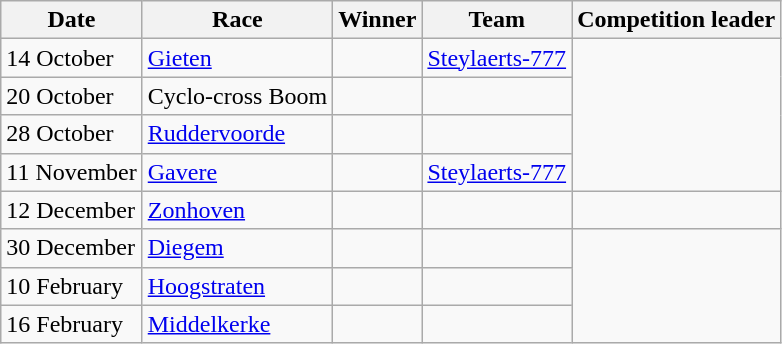<table class="wikitable">
<tr>
<th>Date</th>
<th>Race</th>
<th>Winner</th>
<th>Team</th>
<th>Competition leader</th>
</tr>
<tr>
<td>14 October</td>
<td><a href='#'>Gieten</a></td>
<td></td>
<td><a href='#'>Steylaerts-777</a></td>
<td rowspan=4></td>
</tr>
<tr>
<td>20 October</td>
<td>Cyclo-cross Boom</td>
<td></td>
<td></td>
</tr>
<tr>
<td>28 October</td>
<td><a href='#'>Ruddervoorde</a></td>
<td></td>
<td></td>
</tr>
<tr>
<td>11 November</td>
<td><a href='#'>Gavere</a></td>
<td></td>
<td><a href='#'>Steylaerts-777</a></td>
</tr>
<tr>
<td>12 December</td>
<td><a href='#'>Zonhoven</a></td>
<td></td>
<td></td>
<td></td>
</tr>
<tr>
<td>30 December</td>
<td><a href='#'>Diegem</a></td>
<td></td>
<td></td>
<td rowspan=3></td>
</tr>
<tr>
<td>10 February</td>
<td><a href='#'>Hoogstraten</a></td>
<td></td>
<td></td>
</tr>
<tr>
<td>16 February</td>
<td><a href='#'>Middelkerke</a></td>
<td></td>
<td></td>
</tr>
</table>
